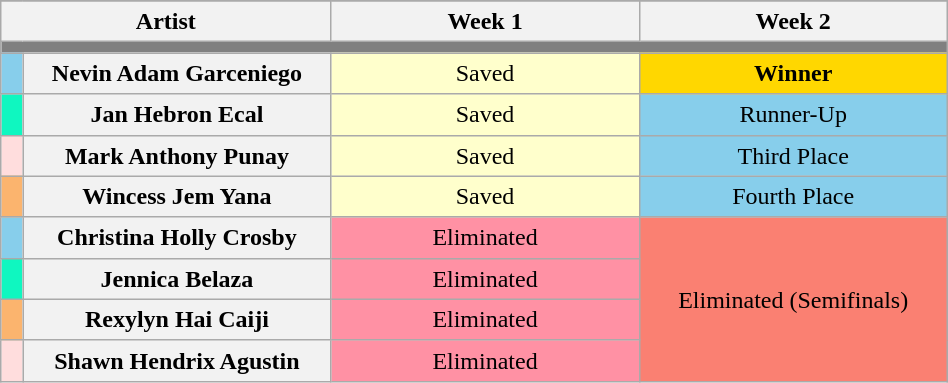<table class="wikitable" style="text-align:center; line-height:20px; width:50%">
<tr>
</tr>
<tr>
<th colspan="2">Artist</th>
<th width="15%">Week 1</th>
<th width="15%">Week 2</th>
</tr>
<tr>
<td colspan="4" style="background:grey;"></td>
</tr>
<tr>
<th width="01%" style="background:#87ceeb;"></th>
<th width="15%">Nevin Adam Garceniego</th>
<td style="background:#FFFFCC">Saved</td>
<td style="background:gold"><strong>Winner</strong></td>
</tr>
<tr>
<th width="01%" style="background:#0ff7c0;"></th>
<th width="15%">Jan Hebron Ecal</th>
<td style="background:#FFFFCC">Saved</td>
<td style="background:skyblue">Runner-Up</td>
</tr>
<tr>
<th width="01%" style="background:#ffdddd;"></th>
<th width="15%">Mark Anthony Punay</th>
<td style="background:#FFFFCC">Saved</td>
<td style="background:skyblue">Third Place</td>
</tr>
<tr>
<th width="01%" style="background:#fbb46e;"></th>
<th width="15%">Wincess Jem Yana</th>
<td style="background:#FFFFCC">Saved</td>
<td style="background:skyblue">Fourth Place</td>
</tr>
<tr>
<th width="01%" style="background:#87ceeb;"></th>
<th width="15%">Christina Holly Crosby</th>
<td style="background:#FF91A4">Eliminated</td>
<td rowspan="4" style="background:#FA8072;">Eliminated (Semifinals)</td>
</tr>
<tr>
<th width="01%" style="background:#0ff7c0;"></th>
<th width="15%">Jennica Belaza</th>
<td style="background:#FF91A4">Eliminated</td>
</tr>
<tr>
<th width="01%" style="background:#fbb46e;"></th>
<th width="15%">Rexylyn Hai Caiji</th>
<td style="background:#FF91A4">Eliminated</td>
</tr>
<tr>
<th width="01%" style="background:#ffdddd;"></th>
<th width="15%">Shawn Hendrix Agustin</th>
<td style="background:#FF91A4">Eliminated</td>
</tr>
</table>
